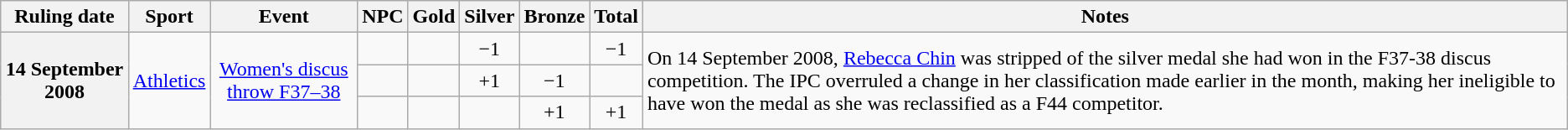<table class="wikitable plainrowheaders" style="text-align:center">
<tr>
<th scope="col">Ruling date</th>
<th scope="col">Sport</th>
<th scope="col">Event</th>
<th scope="col">NPC</th>
<th scope="col">Gold</th>
<th scope="col">Silver</th>
<th scope="col">Bronze</th>
<th scope="col">Total</th>
<th scope="col">Notes</th>
</tr>
<tr>
<th scope="row" rowspan=3>14 September 2008</th>
<td rowspan=3><a href='#'>Athletics</a></td>
<td rowspan=3><a href='#'>Women's discus throw F37–38</a></td>
<td align=left></td>
<td></td>
<td>−1</td>
<td></td>
<td>−1</td>
<td rowspan=3 style="text-align:left;">On 14 September 2008, <a href='#'>Rebecca Chin</a> was stripped of the silver medal she had won in the F37-38 discus competition. The IPC overruled a change in her classification made earlier in the month, making her ineligible to have won the medal as she was reclassified as a F44 competitor.</td>
</tr>
<tr>
<td align=left></td>
<td></td>
<td>+1</td>
<td>−1</td>
<td></td>
</tr>
<tr>
<td align=left></td>
<td></td>
<td></td>
<td>+1</td>
<td>+1</td>
</tr>
</table>
